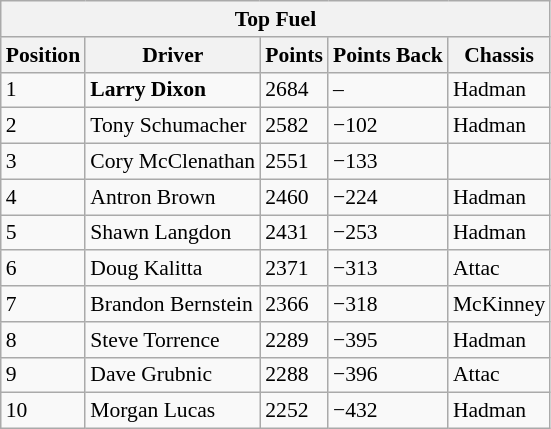<table class="wikitable" style="font-size:90%;">
<tr>
<th colspan="5">Top Fuel</th>
</tr>
<tr>
<th>Position</th>
<th>Driver</th>
<th>Points</th>
<th>Points Back</th>
<th>Chassis</th>
</tr>
<tr>
<td>1</td>
<td><strong>Larry Dixon</strong></td>
<td>2684</td>
<td>–</td>
<td>Hadman</td>
</tr>
<tr>
<td>2</td>
<td>Tony Schumacher</td>
<td>2582</td>
<td>−102</td>
<td>Hadman</td>
</tr>
<tr>
<td>3</td>
<td>Cory McClenathan</td>
<td>2551</td>
<td>−133</td>
<td></td>
</tr>
<tr>
<td>4</td>
<td>Antron Brown</td>
<td>2460</td>
<td>−224</td>
<td>Hadman</td>
</tr>
<tr>
<td>5</td>
<td>Shawn Langdon</td>
<td>2431</td>
<td>−253</td>
<td>Hadman</td>
</tr>
<tr>
<td>6</td>
<td>Doug Kalitta</td>
<td>2371</td>
<td>−313</td>
<td>Attac</td>
</tr>
<tr>
<td>7</td>
<td>Brandon Bernstein</td>
<td>2366</td>
<td>−318</td>
<td>McKinney</td>
</tr>
<tr>
<td>8</td>
<td>Steve Torrence</td>
<td>2289</td>
<td>−395</td>
<td>Hadman</td>
</tr>
<tr>
<td>9</td>
<td>Dave Grubnic</td>
<td>2288</td>
<td>−396</td>
<td>Attac</td>
</tr>
<tr>
<td>10</td>
<td>Morgan Lucas</td>
<td>2252</td>
<td>−432</td>
<td>Hadman</td>
</tr>
</table>
